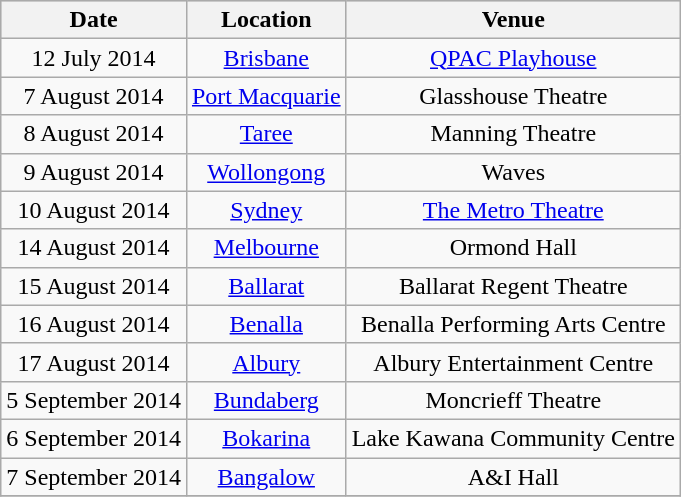<table class="wikitable collapsible collapsed" style="text-align:center;">
<tr bgcolor="#CCCCCC">
<th>Date</th>
<th>Location</th>
<th>Venue</th>
</tr>
<tr>
<td>12 July 2014</td>
<td><a href='#'>Brisbane</a></td>
<td><a href='#'>QPAC Playhouse</a></td>
</tr>
<tr>
<td>7 August 2014</td>
<td><a href='#'>Port Macquarie</a></td>
<td>Glasshouse Theatre</td>
</tr>
<tr>
<td>8 August 2014</td>
<td><a href='#'>Taree</a></td>
<td>Manning Theatre</td>
</tr>
<tr>
<td>9 August 2014</td>
<td><a href='#'>Wollongong</a></td>
<td>Waves</td>
</tr>
<tr>
<td>10 August 2014</td>
<td><a href='#'>Sydney</a></td>
<td><a href='#'>The Metro Theatre</a></td>
</tr>
<tr>
<td>14 August 2014</td>
<td><a href='#'>Melbourne</a></td>
<td>Ormond Hall</td>
</tr>
<tr>
<td>15 August 2014</td>
<td><a href='#'>Ballarat</a></td>
<td>Ballarat Regent Theatre</td>
</tr>
<tr>
<td>16 August 2014</td>
<td><a href='#'>Benalla</a></td>
<td>Benalla Performing Arts Centre</td>
</tr>
<tr>
<td>17 August 2014</td>
<td><a href='#'>Albury</a></td>
<td>Albury Entertainment Centre</td>
</tr>
<tr>
<td>5 September 2014</td>
<td><a href='#'>Bundaberg</a></td>
<td>Moncrieff Theatre</td>
</tr>
<tr>
<td>6 September 2014</td>
<td><a href='#'>Bokarina</a></td>
<td>Lake Kawana Community Centre</td>
</tr>
<tr>
<td>7 September 2014</td>
<td><a href='#'>Bangalow</a></td>
<td>A&I Hall</td>
</tr>
<tr>
</tr>
</table>
